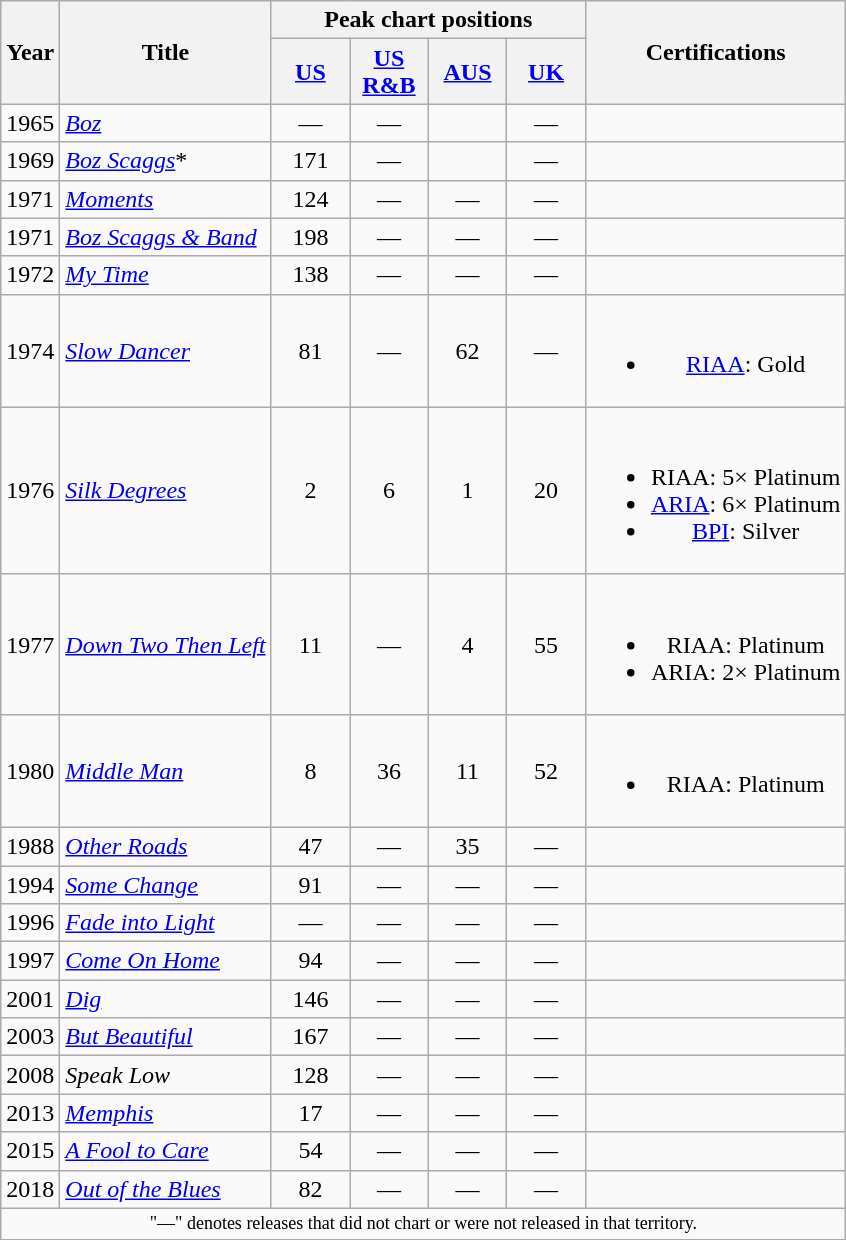<table class="wikitable" style="text-align:center;">
<tr>
<th rowspan="2">Year</th>
<th rowspan="2">Title</th>
<th colspan="4">Peak chart positions</th>
<th rowspan="2">Certifications</th>
</tr>
<tr>
<th style="width:45px;"><a href='#'>US</a><br></th>
<th style="width:45px;"><a href='#'>US<br>R&B</a><br></th>
<th style="width:45px;"><a href='#'>AUS</a><br></th>
<th style="width:45px;"><a href='#'>UK</a><br></th>
</tr>
<tr>
<td>1965</td>
<td align=left><em><a href='#'>Boz</a></em></td>
<td>—</td>
<td>—</td>
<td></td>
<td>—</td>
<td></td>
</tr>
<tr>
<td>1969</td>
<td align=left><em><a href='#'>Boz Scaggs</a></em>*</td>
<td>171</td>
<td>—</td>
<td></td>
<td>—</td>
<td></td>
</tr>
<tr>
<td>1971</td>
<td align=left><em><a href='#'>Moments</a></em></td>
<td>124</td>
<td>—</td>
<td>—</td>
<td>—</td>
<td></td>
</tr>
<tr>
<td>1971</td>
<td align=left><em><a href='#'>Boz Scaggs & Band</a></em></td>
<td>198</td>
<td>—</td>
<td>—</td>
<td>—</td>
<td></td>
</tr>
<tr>
<td>1972</td>
<td align=left><em><a href='#'>My Time</a></em></td>
<td>138</td>
<td>—</td>
<td>—</td>
<td>—</td>
<td></td>
</tr>
<tr>
<td>1974</td>
<td align=left><em><a href='#'>Slow Dancer</a></em></td>
<td>81</td>
<td>—</td>
<td>62</td>
<td>—</td>
<td><br><ul><li><a href='#'>RIAA</a>: Gold</li></ul></td>
</tr>
<tr>
<td>1976</td>
<td align=left><em><a href='#'>Silk Degrees</a></em></td>
<td>2</td>
<td>6</td>
<td>1</td>
<td>20</td>
<td><br><ul><li>RIAA: 5× Platinum</li><li><a href='#'>ARIA</a>: 6× Platinum</li><li><a href='#'>BPI</a>: Silver</li></ul></td>
</tr>
<tr>
<td>1977</td>
<td align=left><em><a href='#'>Down Two Then Left</a></em></td>
<td>11</td>
<td>—</td>
<td>4</td>
<td>55</td>
<td><br><ul><li>RIAA: Platinum</li><li>ARIA: 2× Platinum</li></ul></td>
</tr>
<tr>
<td>1980</td>
<td align=left><em><a href='#'>Middle Man</a></em></td>
<td>8</td>
<td>36</td>
<td>11</td>
<td>52</td>
<td><br><ul><li>RIAA: Platinum</li></ul></td>
</tr>
<tr>
<td>1988</td>
<td align=left><em><a href='#'>Other Roads</a></em></td>
<td>47</td>
<td>—</td>
<td>35</td>
<td>—</td>
<td></td>
</tr>
<tr>
<td>1994</td>
<td align=left><em><a href='#'>Some Change</a></em></td>
<td>91</td>
<td>—</td>
<td>—</td>
<td>—</td>
<td></td>
</tr>
<tr>
<td>1996</td>
<td align=left><em><a href='#'>Fade into Light</a></em></td>
<td>—</td>
<td>—</td>
<td>—</td>
<td>—</td>
<td></td>
</tr>
<tr>
<td>1997</td>
<td align=left><em><a href='#'>Come On Home</a></em></td>
<td>94</td>
<td>—</td>
<td>—</td>
<td>—</td>
<td></td>
</tr>
<tr>
<td>2001</td>
<td align=left><em><a href='#'>Dig</a></em></td>
<td>146</td>
<td>—</td>
<td>—</td>
<td>—</td>
<td></td>
</tr>
<tr>
<td>2003</td>
<td align=left><em><a href='#'>But Beautiful</a></em></td>
<td>167</td>
<td>—</td>
<td>—</td>
<td>—</td>
<td></td>
</tr>
<tr>
<td>2008</td>
<td align=left><em>Speak Low</em></td>
<td>128</td>
<td>—</td>
<td>—</td>
<td>—</td>
<td></td>
</tr>
<tr>
<td>2013</td>
<td align=left><em><a href='#'>Memphis</a></em></td>
<td>17</td>
<td>—</td>
<td>—</td>
<td>—</td>
<td></td>
</tr>
<tr>
<td>2015</td>
<td align=left><em><a href='#'>A Fool to Care</a></em></td>
<td>54</td>
<td>—</td>
<td>—</td>
<td>—</td>
<td></td>
</tr>
<tr>
<td>2018</td>
<td align=left><em><a href='#'>Out of the Blues</a></em></td>
<td>82</td>
<td>—</td>
<td>—</td>
<td>—</td>
<td></td>
</tr>
<tr>
<td colspan="9" style="text-align:center; font-size:9pt;">"—" denotes releases that did not chart or were not released in that territory.</td>
</tr>
</table>
